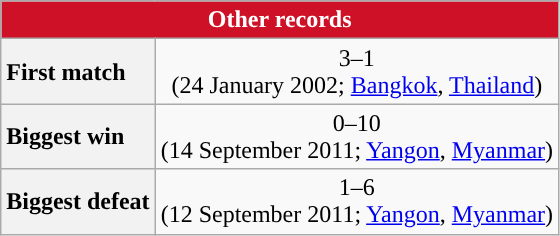<table class="wikitable" style="text-align: center;font-size:100%;">
<tr>
<th colspan=6 style="background: #CE1126; color: #FFFFFF;">Other records</th>
</tr>
<tr>
<th style="text-align: left;">First match</th>
<td style="text-align: center;"> 3–1 <br> (24 January 2002; <a href='#'>Bangkok</a>, <a href='#'>Thailand</a>)</td>
</tr>
<tr>
<th style="text-align: left;">Biggest win</th>
<td style="text-align: center;"> 0–10 <br> (14 September 2011; <a href='#'>Yangon</a>, <a href='#'>Myanmar</a>)</td>
</tr>
<tr>
<th style="text-align: left;">Biggest defeat</th>
<td style="text-align: center;"> 1–6 <br> (12 September 2011; <a href='#'>Yangon</a>, <a href='#'>Myanmar</a>)</td>
</tr>
</table>
